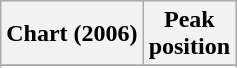<table class="wikitable sortable plainrowheaders" style="text-align:center;">
<tr>
<th scope="col">Chart (2006)</th>
<th scope="col">Peak<br>position</th>
</tr>
<tr>
</tr>
<tr>
</tr>
<tr>
</tr>
</table>
